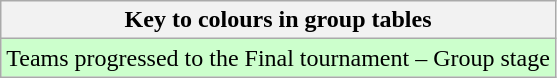<table class="wikitable">
<tr>
<th>Key to colours in group tables</th>
</tr>
<tr bgcolor=#ccffcc>
<td>Teams progressed to the Final tournament – Group stage</td>
</tr>
</table>
